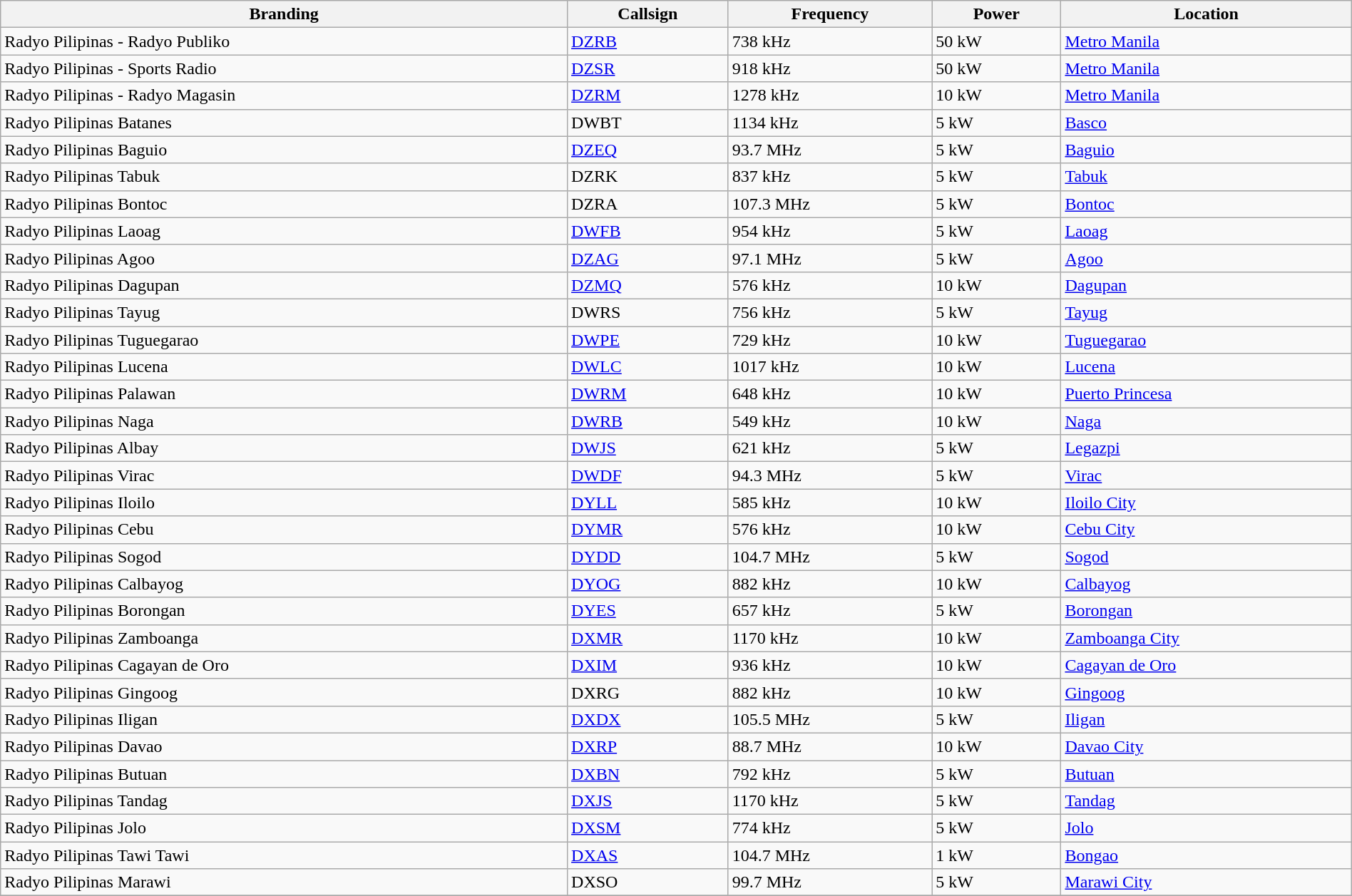<table class="wikitable" style="width:100%">
<tr>
<th>Branding</th>
<th>Callsign</th>
<th>Frequency</th>
<th>Power</th>
<th>Location</th>
</tr>
<tr>
<td>Radyo Pilipinas - Radyo Publiko</td>
<td><a href='#'>DZRB</a></td>
<td>738 kHz</td>
<td>50 kW</td>
<td><a href='#'>Metro Manila</a></td>
</tr>
<tr>
<td>Radyo Pilipinas - Sports Radio</td>
<td><a href='#'>DZSR</a></td>
<td>918 kHz</td>
<td>50 kW</td>
<td><a href='#'>Metro Manila</a></td>
</tr>
<tr>
<td>Radyo Pilipinas - Radyo Magasin</td>
<td><a href='#'>DZRM</a></td>
<td>1278 kHz</td>
<td>10 kW</td>
<td><a href='#'>Metro Manila</a></td>
</tr>
<tr>
<td>Radyo Pilipinas Batanes</td>
<td>DWBT</td>
<td>1134 kHz</td>
<td>5 kW</td>
<td><a href='#'>Basco</a></td>
</tr>
<tr>
<td>Radyo Pilipinas Baguio</td>
<td><a href='#'>DZEQ</a></td>
<td>93.7 MHz</td>
<td>5 kW</td>
<td><a href='#'>Baguio</a></td>
</tr>
<tr>
<td>Radyo Pilipinas Tabuk</td>
<td>DZRK</td>
<td>837 kHz</td>
<td>5 kW</td>
<td><a href='#'>Tabuk</a></td>
</tr>
<tr>
<td>Radyo Pilipinas Bontoc</td>
<td>DZRA</td>
<td>107.3 MHz</td>
<td>5 kW</td>
<td><a href='#'>Bontoc</a></td>
</tr>
<tr>
<td>Radyo Pilipinas Laoag</td>
<td><a href='#'>DWFB</a></td>
<td>954 kHz</td>
<td>5 kW</td>
<td><a href='#'>Laoag</a></td>
</tr>
<tr>
<td>Radyo Pilipinas Agoo</td>
<td><a href='#'>DZAG</a></td>
<td>97.1 MHz</td>
<td>5 kW</td>
<td><a href='#'>Agoo</a></td>
</tr>
<tr>
<td>Radyo Pilipinas Dagupan</td>
<td><a href='#'>DZMQ</a></td>
<td>576 kHz</td>
<td>10 kW</td>
<td><a href='#'>Dagupan</a></td>
</tr>
<tr>
<td>Radyo Pilipinas Tayug</td>
<td>DWRS</td>
<td>756 kHz</td>
<td>5 kW</td>
<td><a href='#'>Tayug</a></td>
</tr>
<tr>
<td>Radyo Pilipinas Tuguegarao</td>
<td><a href='#'>DWPE</a></td>
<td>729 kHz</td>
<td>10 kW</td>
<td><a href='#'>Tuguegarao</a></td>
</tr>
<tr>
<td>Radyo Pilipinas Lucena</td>
<td><a href='#'>DWLC</a></td>
<td>1017 kHz</td>
<td>10 kW</td>
<td><a href='#'>Lucena</a></td>
</tr>
<tr>
<td>Radyo Pilipinas Palawan</td>
<td><a href='#'>DWRM</a></td>
<td>648 kHz</td>
<td>10 kW</td>
<td><a href='#'>Puerto Princesa</a></td>
</tr>
<tr>
<td>Radyo Pilipinas Naga</td>
<td><a href='#'>DWRB</a></td>
<td>549 kHz</td>
<td>10 kW</td>
<td><a href='#'>Naga</a></td>
</tr>
<tr>
<td>Radyo Pilipinas Albay</td>
<td><a href='#'>DWJS</a></td>
<td>621 kHz</td>
<td>5 kW</td>
<td><a href='#'>Legazpi</a></td>
</tr>
<tr>
<td>Radyo Pilipinas Virac</td>
<td><a href='#'>DWDF</a></td>
<td>94.3 MHz</td>
<td>5 kW</td>
<td><a href='#'>Virac</a></td>
</tr>
<tr>
<td>Radyo Pilipinas Iloilo</td>
<td><a href='#'>DYLL</a></td>
<td>585 kHz</td>
<td>10 kW</td>
<td><a href='#'>Iloilo City</a></td>
</tr>
<tr>
<td>Radyo Pilipinas Cebu</td>
<td><a href='#'>DYMR</a></td>
<td>576 kHz</td>
<td>10 kW</td>
<td><a href='#'>Cebu City</a></td>
</tr>
<tr>
<td>Radyo Pilipinas Sogod</td>
<td><a href='#'>DYDD</a></td>
<td>104.7 MHz</td>
<td>5 kW</td>
<td><a href='#'>Sogod</a></td>
</tr>
<tr>
<td>Radyo Pilipinas Calbayog</td>
<td><a href='#'>DYOG</a></td>
<td>882 kHz</td>
<td>10 kW</td>
<td><a href='#'>Calbayog</a></td>
</tr>
<tr>
<td>Radyo Pilipinas Borongan</td>
<td><a href='#'>DYES</a></td>
<td>657 kHz</td>
<td>5 kW</td>
<td><a href='#'>Borongan</a></td>
</tr>
<tr>
<td>Radyo Pilipinas Zamboanga</td>
<td><a href='#'>DXMR</a></td>
<td>1170 kHz</td>
<td>10 kW</td>
<td><a href='#'>Zamboanga City</a></td>
</tr>
<tr>
<td>Radyo Pilipinas Cagayan de Oro</td>
<td><a href='#'>DXIM</a></td>
<td>936 kHz</td>
<td>10 kW</td>
<td><a href='#'>Cagayan de Oro</a></td>
</tr>
<tr>
<td>Radyo Pilipinas Gingoog</td>
<td>DXRG</td>
<td>882 kHz</td>
<td>10 kW</td>
<td><a href='#'>Gingoog</a></td>
</tr>
<tr>
<td>Radyo Pilipinas Iligan</td>
<td><a href='#'>DXDX</a></td>
<td>105.5 MHz</td>
<td>5 kW</td>
<td><a href='#'>Iligan</a></td>
</tr>
<tr>
<td>Radyo Pilipinas Davao</td>
<td><a href='#'>DXRP</a></td>
<td>88.7 MHz</td>
<td>10 kW</td>
<td><a href='#'>Davao City</a></td>
</tr>
<tr>
<td>Radyo Pilipinas Butuan</td>
<td><a href='#'>DXBN</a></td>
<td>792 kHz</td>
<td>5 kW</td>
<td><a href='#'>Butuan</a></td>
</tr>
<tr>
<td>Radyo Pilipinas Tandag</td>
<td><a href='#'>DXJS</a></td>
<td>1170 kHz</td>
<td>5 kW</td>
<td><a href='#'>Tandag</a></td>
</tr>
<tr>
<td>Radyo Pilipinas Jolo</td>
<td><a href='#'>DXSM</a></td>
<td>774 kHz</td>
<td>5 kW</td>
<td><a href='#'>Jolo</a></td>
</tr>
<tr>
<td>Radyo Pilipinas Tawi Tawi</td>
<td><a href='#'>DXAS</a></td>
<td>104.7 MHz</td>
<td>1 kW</td>
<td><a href='#'>Bongao</a></td>
</tr>
<tr>
<td>Radyo Pilipinas Marawi</td>
<td>DXSO</td>
<td>99.7 MHz</td>
<td>5 kW</td>
<td><a href='#'>Marawi City</a></td>
</tr>
<tr>
</tr>
</table>
